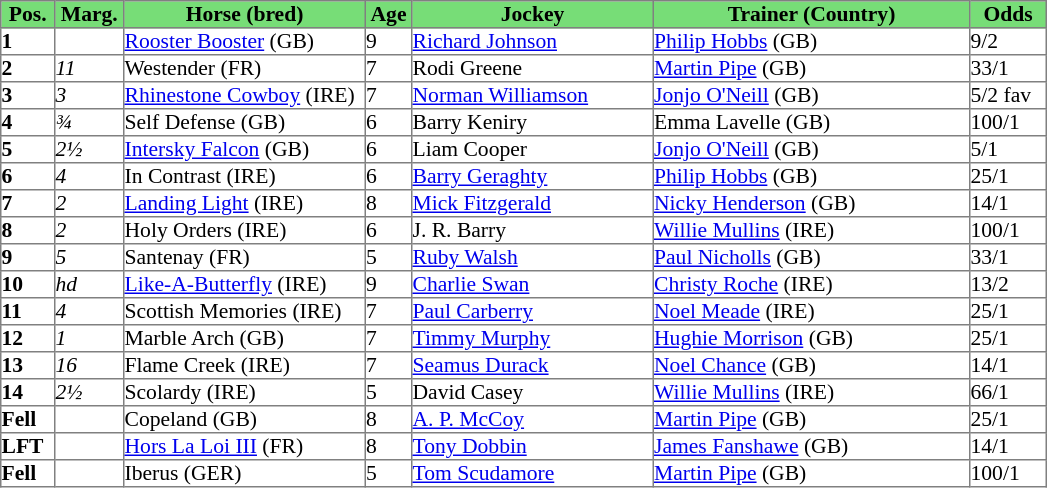<table border="1" cellpadding="0" style="border-collapse: collapse; font-size:90%">
<tr style="background:#7d7; text-align:center;">
<td style="width:35px;"><strong>Pos.</strong></td>
<td style="width:45px;"><strong>Marg.</strong></td>
<td style="width:160px;"><strong>Horse (bred)</strong></td>
<td style="width:30px;"><strong>Age</strong></td>
<td style="width:160px;"><strong>Jockey</strong></td>
<td style="width:210px;"><strong>Trainer (Country)</strong></td>
<td style="width:50px;"><strong>Odds</strong></td>
</tr>
<tr>
<td><strong>1</strong></td>
<td></td>
<td><a href='#'>Rooster Booster</a> (GB)</td>
<td>9</td>
<td><a href='#'>Richard Johnson</a></td>
<td><a href='#'>Philip Hobbs</a> (GB)</td>
<td>9/2</td>
</tr>
<tr>
<td><strong>2</strong></td>
<td><em>11</em></td>
<td>Westender (FR)</td>
<td>7</td>
<td>Rodi Greene</td>
<td><a href='#'>Martin Pipe</a> (GB)</td>
<td>33/1</td>
</tr>
<tr>
<td><strong>3</strong></td>
<td><em>3</em></td>
<td><a href='#'>Rhinestone Cowboy</a> (IRE)</td>
<td>7</td>
<td><a href='#'>Norman Williamson</a></td>
<td><a href='#'>Jonjo O'Neill</a> (GB)</td>
<td>5/2 fav</td>
</tr>
<tr>
<td><strong>4</strong></td>
<td><em>¾</em></td>
<td>Self Defense (GB)</td>
<td>6</td>
<td>Barry Keniry</td>
<td>Emma Lavelle (GB)</td>
<td>100/1</td>
</tr>
<tr>
<td><strong>5</strong></td>
<td><em>2½</em></td>
<td><a href='#'>Intersky Falcon</a> (GB)</td>
<td>6</td>
<td>Liam Cooper</td>
<td><a href='#'>Jonjo O'Neill</a> (GB)</td>
<td>5/1</td>
</tr>
<tr>
<td><strong>6</strong></td>
<td><em>4</em></td>
<td>In Contrast (IRE)</td>
<td>6</td>
<td><a href='#'>Barry Geraghty</a></td>
<td><a href='#'>Philip Hobbs</a> (GB)</td>
<td>25/1</td>
</tr>
<tr>
<td><strong>7</strong></td>
<td><em>2</em></td>
<td><a href='#'>Landing Light</a> (IRE)</td>
<td>8</td>
<td><a href='#'>Mick Fitzgerald</a></td>
<td><a href='#'>Nicky Henderson</a> (GB)</td>
<td>14/1</td>
</tr>
<tr>
<td><strong>8</strong></td>
<td><em>2</em></td>
<td>Holy Orders (IRE)</td>
<td>6</td>
<td>J. R. Barry</td>
<td><a href='#'>Willie Mullins</a> (IRE)</td>
<td>100/1</td>
</tr>
<tr>
<td><strong>9</strong></td>
<td><em>5</em></td>
<td>Santenay (FR)</td>
<td>5</td>
<td><a href='#'>Ruby Walsh</a></td>
<td><a href='#'>Paul Nicholls</a> (GB)</td>
<td>33/1</td>
</tr>
<tr>
<td><strong>10</strong></td>
<td><em>hd</em></td>
<td><a href='#'>Like-A-Butterfly</a> (IRE)</td>
<td>9</td>
<td><a href='#'>Charlie Swan</a></td>
<td><a href='#'>Christy Roche</a> (IRE)</td>
<td>13/2</td>
</tr>
<tr>
<td><strong>11</strong></td>
<td><em>4</em></td>
<td>Scottish Memories (IRE)</td>
<td>7</td>
<td><a href='#'>Paul Carberry</a></td>
<td><a href='#'>Noel Meade</a> (IRE)</td>
<td>25/1</td>
</tr>
<tr>
<td><strong>12</strong></td>
<td><em>1</em></td>
<td>Marble Arch (GB)</td>
<td>7</td>
<td><a href='#'>Timmy Murphy</a></td>
<td><a href='#'>Hughie Morrison</a> (GB)</td>
<td>25/1</td>
</tr>
<tr>
<td><strong>13</strong></td>
<td><em>16</em></td>
<td>Flame Creek (IRE)</td>
<td>7</td>
<td><a href='#'>Seamus Durack</a></td>
<td><a href='#'>Noel Chance</a> (GB)</td>
<td>14/1</td>
</tr>
<tr>
<td><strong>14</strong></td>
<td><em>2½</em></td>
<td>Scolardy (IRE)</td>
<td>5</td>
<td>David Casey</td>
<td><a href='#'>Willie Mullins</a> (IRE)</td>
<td>66/1</td>
</tr>
<tr>
<td><strong>Fell</strong></td>
<td></td>
<td>Copeland (GB)</td>
<td>8</td>
<td><a href='#'>A. P. McCoy</a></td>
<td><a href='#'>Martin Pipe</a> (GB)</td>
<td>25/1</td>
</tr>
<tr>
<td><strong>LFT</strong></td>
<td></td>
<td><a href='#'>Hors La Loi III</a> (FR)</td>
<td>8</td>
<td><a href='#'>Tony Dobbin</a></td>
<td><a href='#'>James Fanshawe</a> (GB)</td>
<td>14/1</td>
</tr>
<tr>
<td><strong>Fell</strong></td>
<td></td>
<td>Iberus (GER)</td>
<td>5</td>
<td><a href='#'>Tom Scudamore</a></td>
<td><a href='#'>Martin Pipe</a> (GB)</td>
<td>100/1</td>
</tr>
</table>
